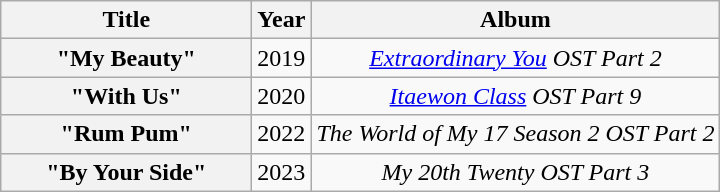<table class="wikitable plainrowheaders" style="text-align:center;">
<tr>
<th scope="col" style="width:10em;">Title</th>
<th scope="col">Year</th>
<th scope="col">Album</th>
</tr>
<tr>
<th scope="row">"My Beauty"</th>
<td>2019</td>
<td><em><a href='#'>Extraordinary You</a> OST Part 2</em></td>
</tr>
<tr>
<th scope="row">"With Us"</th>
<td>2020</td>
<td><em><a href='#'>Itaewon Class</a> OST Part 9</em></td>
</tr>
<tr>
<th scope="row">"Rum Pum"</th>
<td>2022</td>
<td><em>The World of My 17 Season 2 OST Part 2</em></td>
</tr>
<tr>
<th scope="row">"By Your Side"</th>
<td>2023</td>
<td><em>My 20th Twenty OST Part 3</em></td>
</tr>
</table>
